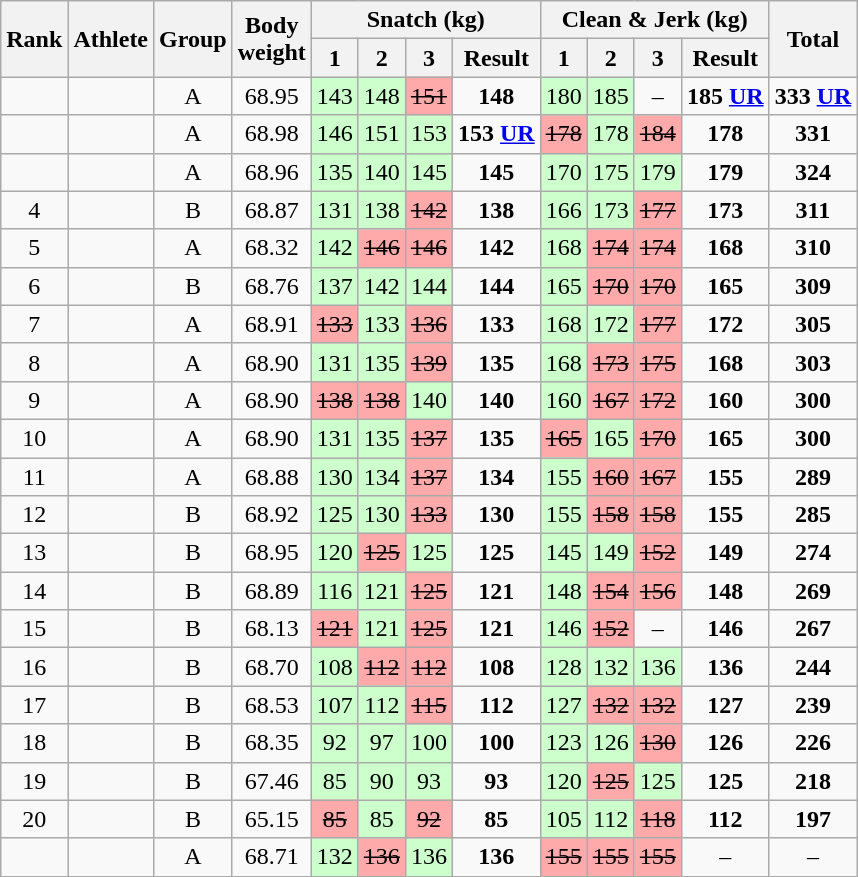<table class="wikitable sortable" style="text-align:center;">
<tr>
<th rowspan="2">Rank</th>
<th rowspan="2">Athlete</th>
<th rowspan="2">Group</th>
<th rowspan="2">Body<br>weight</th>
<th colspan="4">Snatch (kg)</th>
<th colspan="4">Clean & Jerk (kg)</th>
<th rowspan="2">Total</th>
</tr>
<tr>
<th>1</th>
<th>2</th>
<th>3</th>
<th>Result</th>
<th>1</th>
<th>2</th>
<th>3</th>
<th>Result</th>
</tr>
<tr>
<td></td>
<td align="left"></td>
<td>A</td>
<td>68.95</td>
<td bgcolor="ccffcc">143</td>
<td bgcolor="ccffcc">148</td>
<td bgcolor="ffaaaa"><s>151</s></td>
<td><strong>148</strong></td>
<td bgcolor="ccffcc">180</td>
<td bgcolor="ccffcc">185</td>
<td>–</td>
<td><strong>185 <a href='#'>UR</a></strong></td>
<td><strong>333 <a href='#'>UR</a></strong></td>
</tr>
<tr>
<td></td>
<td align="left"></td>
<td>A</td>
<td>68.98</td>
<td bgcolor="ccffcc">146</td>
<td bgcolor="ccffcc">151</td>
<td bgcolor="ccffcc">153</td>
<td><strong>153 <a href='#'>UR</a></strong></td>
<td bgcolor="ffaaaa"><s>178</s></td>
<td bgcolor="ccffcc">178</td>
<td bgcolor="ffaaaa"><s>184</s></td>
<td><strong>178</strong></td>
<td><strong>331</strong></td>
</tr>
<tr>
<td></td>
<td align="left"></td>
<td>A</td>
<td>68.96</td>
<td bgcolor="ccffcc">135</td>
<td bgcolor="ccffcc">140</td>
<td bgcolor="ccffcc">145</td>
<td><strong>145</strong></td>
<td bgcolor="ccffcc">170</td>
<td bgcolor="ccffcc">175</td>
<td bgcolor="ccffcc">179</td>
<td><strong>179</strong></td>
<td><strong>324</strong></td>
</tr>
<tr>
<td>4</td>
<td align="left"></td>
<td>B</td>
<td>68.87</td>
<td bgcolor="ccffcc">131</td>
<td bgcolor="ccffcc">138</td>
<td bgcolor="ffaaaa"><s>142</s></td>
<td><strong>138</strong></td>
<td bgcolor="ccffcc">166</td>
<td bgcolor="ccffcc">173</td>
<td bgcolor="ffaaaa"><s>177</s></td>
<td><strong>173</strong></td>
<td><strong>311</strong></td>
</tr>
<tr>
<td>5</td>
<td align="left"></td>
<td>A</td>
<td>68.32</td>
<td bgcolor="ccffcc">142</td>
<td bgcolor="ffaaaa"><s>146</s></td>
<td bgcolor="ffaaaa"><s>146</s></td>
<td><strong>142</strong></td>
<td bgcolor="ccffcc">168</td>
<td bgcolor="ffaaaa"><s>174</s></td>
<td bgcolor="ffaaaa"><s>174</s></td>
<td><strong>168</strong></td>
<td><strong>310</strong></td>
</tr>
<tr>
<td>6</td>
<td align="left"></td>
<td>B</td>
<td>68.76</td>
<td bgcolor="ccffcc">137</td>
<td bgcolor="ccffcc">142</td>
<td bgcolor="ccffcc">144</td>
<td><strong>144</strong></td>
<td bgcolor="ccffcc">165</td>
<td bgcolor="ffaaaa"><s>170</s></td>
<td bgcolor="ffaaaa"><s>170</s></td>
<td><strong>165</strong></td>
<td><strong>309</strong></td>
</tr>
<tr>
<td>7</td>
<td align="left"></td>
<td>A</td>
<td>68.91</td>
<td bgcolor="ffaaaa"><s>133</s></td>
<td bgcolor="ccffcc">133</td>
<td bgcolor="ffaaaa"><s>136</s></td>
<td><strong>133</strong></td>
<td bgcolor="ccffcc">168</td>
<td bgcolor="ccffcc">172</td>
<td bgcolor="ffaaaa"><s>177</s></td>
<td><strong>172</strong></td>
<td><strong>305</strong></td>
</tr>
<tr>
<td>8</td>
<td align="left"></td>
<td>A</td>
<td>68.90</td>
<td bgcolor="ccffcc">131</td>
<td bgcolor="ccffcc">135</td>
<td bgcolor="ffaaaa"><s>139</s></td>
<td><strong>135</strong></td>
<td bgcolor="ccffcc">168</td>
<td bgcolor="ffaaaa"><s>173</s></td>
<td bgcolor="ffaaaa"><s>175</s></td>
<td><strong>168</strong></td>
<td><strong>303</strong></td>
</tr>
<tr>
<td>9</td>
<td align="left"></td>
<td>A</td>
<td>68.90</td>
<td bgcolor="ffaaaa"><s>138</s></td>
<td bgcolor="ffaaaa"><s>138</s></td>
<td bgcolor="ccffcc">140</td>
<td><strong>140</strong></td>
<td bgcolor="ccffcc">160</td>
<td bgcolor="ffaaaa"><s>167</s></td>
<td bgcolor="ffaaaa"><s>172</s></td>
<td><strong>160</strong></td>
<td><strong>300</strong></td>
</tr>
<tr>
<td>10</td>
<td align="left"></td>
<td>A</td>
<td>68.90</td>
<td bgcolor="ccffcc">131</td>
<td bgcolor="ccffcc">135</td>
<td bgcolor="ffaaaa"><s>137</s></td>
<td><strong>135</strong></td>
<td bgcolor="ffaaaa"><s>165</s></td>
<td bgcolor="ccffcc">165</td>
<td bgcolor="ffaaaa"><s>170</s></td>
<td><strong>165</strong></td>
<td><strong>300</strong></td>
</tr>
<tr>
<td>11</td>
<td align="left"></td>
<td>A</td>
<td>68.88</td>
<td bgcolor="ccffcc">130</td>
<td bgcolor="ccffcc">134</td>
<td bgcolor="ffaaaa"><s>137</s></td>
<td><strong>134</strong></td>
<td bgcolor="ccffcc">155</td>
<td bgcolor="ffaaaa"><s>160</s></td>
<td bgcolor="ffaaaa"><s>167</s></td>
<td><strong>155</strong></td>
<td><strong>289</strong></td>
</tr>
<tr>
<td>12</td>
<td align="left"></td>
<td>B</td>
<td>68.92</td>
<td bgcolor="ccffcc">125</td>
<td bgcolor="ccffcc">130</td>
<td bgcolor="ffaaaa"><s>133</s></td>
<td><strong>130</strong></td>
<td bgcolor="ccffcc">155</td>
<td bgcolor="ffaaaa"><s>158</s></td>
<td bgcolor="ffaaaa"><s>158</s></td>
<td><strong>155</strong></td>
<td><strong>285</strong></td>
</tr>
<tr>
<td>13</td>
<td align="left"></td>
<td>B</td>
<td>68.95</td>
<td bgcolor="ccffcc">120</td>
<td bgcolor="ffaaaa"><s>125</s></td>
<td bgcolor="ccffcc">125</td>
<td><strong>125</strong></td>
<td bgcolor="ccffcc">145</td>
<td bgcolor="ccffcc">149</td>
<td bgcolor="ffaaaa"><s>152</s></td>
<td><strong>149</strong></td>
<td><strong>274</strong></td>
</tr>
<tr>
<td>14</td>
<td align="left"></td>
<td>B</td>
<td>68.89</td>
<td bgcolor="ccffcc">116</td>
<td bgcolor="ccffcc">121</td>
<td bgcolor="ffaaaa"><s>125</s></td>
<td><strong>121</strong></td>
<td bgcolor="ccffcc">148</td>
<td bgcolor="ffaaaa"><s>154</s></td>
<td bgcolor="ffaaaa"><s>156</s></td>
<td><strong>148</strong></td>
<td><strong>269</strong></td>
</tr>
<tr>
<td>15</td>
<td align="left"></td>
<td>B</td>
<td>68.13</td>
<td bgcolor="ffaaaa"><s>121</s></td>
<td bgcolor="ccffcc">121</td>
<td bgcolor="ffaaaa"><s>125</s></td>
<td><strong>121</strong></td>
<td bgcolor="ccffcc">146</td>
<td bgcolor="ffaaaa"><s>152</s></td>
<td>–</td>
<td><strong>146</strong></td>
<td><strong>267</strong></td>
</tr>
<tr>
<td>16</td>
<td align="left"></td>
<td>B</td>
<td>68.70</td>
<td bgcolor="ccffcc">108</td>
<td bgcolor="ffaaaa"><s>112</s></td>
<td bgcolor="ffaaaa"><s>112</s></td>
<td><strong>108</strong></td>
<td bgcolor="ccffcc">128</td>
<td bgcolor="ccffcc">132</td>
<td bgcolor="ccffcc">136</td>
<td><strong>136</strong></td>
<td><strong>244</strong></td>
</tr>
<tr>
<td>17</td>
<td align="left"></td>
<td>B</td>
<td>68.53</td>
<td bgcolor="ccffcc">107</td>
<td bgcolor="ccffcc">112</td>
<td bgcolor="ffaaaa"><s>115</s></td>
<td><strong>112</strong></td>
<td bgcolor="ccffcc">127</td>
<td bgcolor="ffaaaa"><s>132</s></td>
<td bgcolor="ffaaaa"><s>132</s></td>
<td><strong>127</strong></td>
<td><strong>239</strong></td>
</tr>
<tr>
<td>18</td>
<td align="left"></td>
<td>B</td>
<td>68.35</td>
<td bgcolor="ccffcc">92</td>
<td bgcolor="ccffcc">97</td>
<td bgcolor="ccffcc">100</td>
<td><strong>100</strong></td>
<td bgcolor="ccffcc">123</td>
<td bgcolor="ccffcc">126</td>
<td bgcolor="ffaaaa"><s>130</s></td>
<td><strong>126</strong></td>
<td><strong>226</strong></td>
</tr>
<tr>
<td>19</td>
<td align="left"></td>
<td>B</td>
<td>67.46</td>
<td bgcolor="ccffcc">85</td>
<td bgcolor="ccffcc">90</td>
<td bgcolor="ccffcc">93</td>
<td><strong>93</strong></td>
<td bgcolor="ccffcc">120</td>
<td bgcolor="ffaaaa"><s>125</s></td>
<td bgcolor="ccffcc">125</td>
<td><strong>125</strong></td>
<td><strong>218</strong></td>
</tr>
<tr>
<td>20</td>
<td align="left"></td>
<td>B</td>
<td>65.15</td>
<td bgcolor="ffaaaa"><s>85</s></td>
<td bgcolor="ccffcc">85</td>
<td bgcolor="ffaaaa"><s>92</s></td>
<td><strong>85</strong></td>
<td bgcolor="ccffcc">105</td>
<td bgcolor="ccffcc">112</td>
<td bgcolor="ffaaaa"><s>118</s></td>
<td><strong>112</strong></td>
<td><strong>197</strong></td>
</tr>
<tr>
<td></td>
<td align="left"></td>
<td>A</td>
<td>68.71</td>
<td bgcolor="ccffcc">132</td>
<td bgcolor="ffaaaa"><s>136</s></td>
<td bgcolor="ccffcc">136</td>
<td><strong>136</strong></td>
<td bgcolor="ffaaaa"><s>155</s></td>
<td bgcolor="ffaaaa"><s>155</s></td>
<td bgcolor="ffaaaa"><s>155</s></td>
<td>–</td>
<td>–</td>
</tr>
</table>
